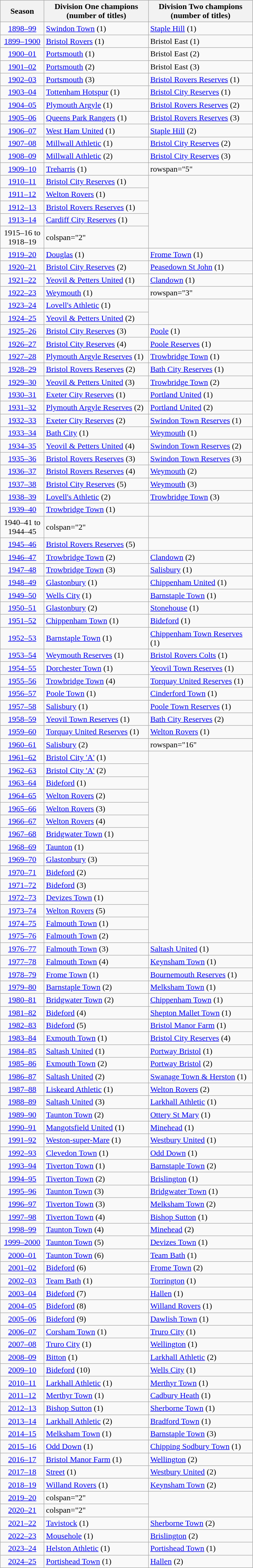<table class="wikitable sortable">
<tr>
<th width="80">Season</th>
<th width="200">Division One champions (number of titles)</th>
<th width="200">Division Two champions (number of titles)</th>
</tr>
<tr>
<td align="center"><a href='#'>1898–99</a></td>
<td><a href='#'>Swindon Town</a> (1)</td>
<td><a href='#'>Staple Hill</a> (1)</td>
</tr>
<tr>
<td align="center"><a href='#'>1899–1900</a></td>
<td><a href='#'>Bristol Rovers</a> (1)</td>
<td>Bristol East (1)</td>
</tr>
<tr>
<td align="center"><a href='#'>1900–01</a></td>
<td><a href='#'>Portsmouth</a> (1)</td>
<td>Bristol East (2)</td>
</tr>
<tr>
<td align="center"><a href='#'>1901–02</a></td>
<td><a href='#'>Portsmouth</a> (2)</td>
<td>Bristol East (3)</td>
</tr>
<tr>
<td align="center"><a href='#'>1902–03</a></td>
<td><a href='#'>Portsmouth</a> (3)</td>
<td><a href='#'>Bristol Rovers Reserves</a> (1)</td>
</tr>
<tr>
<td align="center"><a href='#'>1903–04</a></td>
<td><a href='#'>Tottenham Hotspur</a> (1)</td>
<td><a href='#'>Bristol City Reserves</a> (1)</td>
</tr>
<tr>
<td align="center"><a href='#'>1904–05</a></td>
<td><a href='#'>Plymouth Argyle</a> (1)</td>
<td><a href='#'>Bristol Rovers Reserves</a> (2)</td>
</tr>
<tr>
<td align="center"><a href='#'>1905–06</a></td>
<td><a href='#'>Queens Park Rangers</a> (1)</td>
<td><a href='#'>Bristol Rovers Reserves</a> (3)</td>
</tr>
<tr>
<td align="center"><a href='#'>1906–07</a></td>
<td><a href='#'>West Ham United</a> (1)</td>
<td><a href='#'>Staple Hill</a> (2)</td>
</tr>
<tr>
<td align="center"><a href='#'>1907–08</a></td>
<td><a href='#'>Millwall Athletic</a> (1)</td>
<td><a href='#'>Bristol City Reserves</a> (2)</td>
</tr>
<tr>
<td align="center"><a href='#'>1908–09</a></td>
<td><a href='#'>Millwall Athletic</a> (2)</td>
<td><a href='#'>Bristol City Reserves</a> (3)</td>
</tr>
<tr>
<td align="center"><a href='#'>1909–10</a></td>
<td><a href='#'>Treharris</a> (1)</td>
<td>rowspan="5" </td>
</tr>
<tr>
<td align="center"><a href='#'>1910–11</a></td>
<td><a href='#'>Bristol City Reserves</a> (1)</td>
</tr>
<tr>
<td align="center"><a href='#'>1911–12</a></td>
<td><a href='#'>Welton Rovers</a> (1)</td>
</tr>
<tr>
<td align="center"><a href='#'>1912–13</a></td>
<td><a href='#'>Bristol Rovers Reserves</a> (1)</td>
</tr>
<tr>
<td align="center"><a href='#'>1913–14</a></td>
<td><a href='#'>Cardiff City Reserves</a> (1)</td>
</tr>
<tr>
<td align="center">1915–16 to 1918–19</td>
<td>colspan="2" </td>
</tr>
<tr>
<td align="center"><a href='#'>1919–20</a></td>
<td><a href='#'>Douglas</a> (1)</td>
<td><a href='#'>Frome Town</a> (1)</td>
</tr>
<tr>
<td align="center"><a href='#'>1920–21</a></td>
<td><a href='#'>Bristol City Reserves</a> (2)</td>
<td><a href='#'>Peasedown St John</a> (1)</td>
</tr>
<tr>
<td align="center"><a href='#'>1921–22</a></td>
<td><a href='#'>Yeovil & Petters United</a> (1)</td>
<td><a href='#'>Clandown</a> (1)</td>
</tr>
<tr>
<td align="center"><a href='#'>1922–23</a></td>
<td><a href='#'>Weymouth</a> (1)</td>
<td>rowspan="3" </td>
</tr>
<tr>
<td align="center"><a href='#'>1923–24</a></td>
<td><a href='#'>Lovell's Athletic</a> (1)</td>
</tr>
<tr>
<td align="center"><a href='#'>1924–25</a></td>
<td><a href='#'>Yeovil & Petters United</a> (2)</td>
</tr>
<tr>
<td align="center"><a href='#'>1925–26</a></td>
<td><a href='#'>Bristol City Reserves</a> (3)</td>
<td><a href='#'>Poole</a> (1)</td>
</tr>
<tr>
<td align="center"><a href='#'>1926–27</a></td>
<td><a href='#'>Bristol City Reserves</a> (4)</td>
<td><a href='#'>Poole Reserves</a> (1)</td>
</tr>
<tr>
<td align="center"><a href='#'>1927–28</a></td>
<td><a href='#'>Plymouth Argyle Reserves</a> (1)</td>
<td><a href='#'>Trowbridge Town</a> (1)</td>
</tr>
<tr>
<td align="center"><a href='#'>1928–29</a></td>
<td><a href='#'>Bristol Rovers Reserves</a> (2)</td>
<td><a href='#'>Bath City Reserves</a> (1)</td>
</tr>
<tr>
<td align="center"><a href='#'>1929–30</a></td>
<td><a href='#'>Yeovil & Petters United</a> (3)</td>
<td><a href='#'>Trowbridge Town</a> (2)</td>
</tr>
<tr>
<td align="center"><a href='#'>1930–31</a></td>
<td><a href='#'>Exeter City Reserves</a> (1)</td>
<td><a href='#'>Portland United</a> (1)</td>
</tr>
<tr>
<td align="center"><a href='#'>1931–32</a></td>
<td><a href='#'>Plymouth Argyle Reserves</a> (2)</td>
<td><a href='#'>Portland United</a> (2)</td>
</tr>
<tr>
<td align="center"><a href='#'>1932–33</a></td>
<td><a href='#'>Exeter City Reserves</a> (2)</td>
<td><a href='#'>Swindon Town Reserves</a> (1)</td>
</tr>
<tr>
<td align="center"><a href='#'>1933–34</a></td>
<td><a href='#'>Bath City</a> (1)</td>
<td><a href='#'>Weymouth</a> (1)</td>
</tr>
<tr>
<td align="center"><a href='#'>1934–35</a></td>
<td><a href='#'>Yeovil & Petters United</a> (4)</td>
<td><a href='#'>Swindon Town Reserves</a> (2)</td>
</tr>
<tr>
<td align="center"><a href='#'>1935–36</a></td>
<td><a href='#'>Bristol Rovers Reserves</a> (3)</td>
<td><a href='#'>Swindon Town Reserves</a> (3)</td>
</tr>
<tr>
<td align="center"><a href='#'>1936–37</a></td>
<td><a href='#'>Bristol Rovers Reserves</a> (4)</td>
<td><a href='#'>Weymouth</a> (2)</td>
</tr>
<tr>
<td align="center"><a href='#'>1937–38</a></td>
<td><a href='#'>Bristol City Reserves</a> (5)</td>
<td><a href='#'>Weymouth</a> (3)</td>
</tr>
<tr>
<td align="center"><a href='#'>1938–39</a></td>
<td><a href='#'>Lovell's Athletic</a> (2)</td>
<td><a href='#'>Trowbridge Town</a> (3)</td>
</tr>
<tr>
<td align="center"><a href='#'>1939–40</a></td>
<td><a href='#'>Trowbridge Town</a> (1)</td>
<td></td>
</tr>
<tr>
<td align="center">1940–41 to 1944–45</td>
<td>colspan="2" </td>
</tr>
<tr>
<td align="center"><a href='#'>1945–46</a></td>
<td><a href='#'>Bristol Rovers Reserves</a> (5)</td>
<td></td>
</tr>
<tr>
<td align="center"><a href='#'>1946–47</a></td>
<td><a href='#'>Trowbridge Town</a> (2)</td>
<td><a href='#'>Clandown</a> (2)</td>
</tr>
<tr>
<td align="center"><a href='#'>1947–48</a></td>
<td><a href='#'>Trowbridge Town</a> (3)</td>
<td><a href='#'>Salisbury</a> (1)</td>
</tr>
<tr>
<td align="center"><a href='#'>1948–49</a></td>
<td><a href='#'>Glastonbury</a> (1)</td>
<td><a href='#'>Chippenham United</a> (1)</td>
</tr>
<tr>
<td align="center"><a href='#'>1949–50</a></td>
<td><a href='#'>Wells City</a> (1)</td>
<td><a href='#'>Barnstaple Town</a> (1)</td>
</tr>
<tr>
<td align="center"><a href='#'>1950–51</a></td>
<td><a href='#'>Glastonbury</a> (2)</td>
<td><a href='#'>Stonehouse</a> (1)</td>
</tr>
<tr>
<td align="center"><a href='#'>1951–52</a></td>
<td><a href='#'>Chippenham Town</a> (1)</td>
<td><a href='#'>Bideford</a> (1)</td>
</tr>
<tr>
<td align="center"><a href='#'>1952–53</a></td>
<td><a href='#'>Barnstaple Town</a> (1)</td>
<td><a href='#'>Chippenham Town Reserves</a> (1)</td>
</tr>
<tr>
<td align="center"><a href='#'>1953–54</a></td>
<td><a href='#'>Weymouth Reserves</a> (1)</td>
<td><a href='#'>Bristol Rovers Colts</a> (1)</td>
</tr>
<tr>
<td align="center"><a href='#'>1954–55</a></td>
<td><a href='#'>Dorchester Town</a> (1)</td>
<td><a href='#'>Yeovil Town Reserves</a> (1)</td>
</tr>
<tr>
<td align="center"><a href='#'>1955–56</a></td>
<td><a href='#'>Trowbridge Town</a> (4)</td>
<td><a href='#'>Torquay United Reserves</a> (1)</td>
</tr>
<tr>
<td align="center"><a href='#'>1956–57</a></td>
<td><a href='#'>Poole Town</a> (1)</td>
<td><a href='#'>Cinderford Town</a> (1)</td>
</tr>
<tr>
<td align="center"><a href='#'>1957–58</a></td>
<td><a href='#'>Salisbury</a> (1)</td>
<td><a href='#'>Poole Town Reserves</a> (1)</td>
</tr>
<tr>
<td align="center"><a href='#'>1958–59</a></td>
<td><a href='#'>Yeovil Town Reserves</a> (1)</td>
<td><a href='#'>Bath City Reserves</a> (2)</td>
</tr>
<tr>
<td align="center"><a href='#'>1959–60</a></td>
<td><a href='#'>Torquay United Reserves</a> (1)</td>
<td><a href='#'>Welton Rovers</a> (1)</td>
</tr>
<tr>
<td align="center"><a href='#'>1960–61</a></td>
<td><a href='#'>Salisbury</a> (2)</td>
<td>rowspan="16" </td>
</tr>
<tr>
<td align="center"><a href='#'>1961–62</a></td>
<td><a href='#'>Bristol City 'A'</a> (1)</td>
</tr>
<tr>
<td align="center"><a href='#'>1962–63</a></td>
<td><a href='#'>Bristol City 'A'</a> (2)</td>
</tr>
<tr>
<td align="center"><a href='#'>1963–64</a></td>
<td><a href='#'>Bideford</a> (1)</td>
</tr>
<tr>
<td align="center"><a href='#'>1964–65</a></td>
<td><a href='#'>Welton Rovers</a> (2)</td>
</tr>
<tr>
<td align="center"><a href='#'>1965–66</a></td>
<td><a href='#'>Welton Rovers</a> (3)</td>
</tr>
<tr>
<td align="center"><a href='#'>1966–67</a></td>
<td><a href='#'>Welton Rovers</a> (4)</td>
</tr>
<tr>
<td align="center"><a href='#'>1967–68</a></td>
<td><a href='#'>Bridgwater Town</a> (1)</td>
</tr>
<tr>
<td align="center"><a href='#'>1968–69</a></td>
<td><a href='#'>Taunton</a> (1)</td>
</tr>
<tr>
<td align="center"><a href='#'>1969–70</a></td>
<td><a href='#'>Glastonbury</a> (3)</td>
</tr>
<tr>
<td align="center"><a href='#'>1970–71</a></td>
<td><a href='#'>Bideford</a> (2)</td>
</tr>
<tr>
<td align="center"><a href='#'>1971–72</a></td>
<td><a href='#'>Bideford</a> (3)</td>
</tr>
<tr>
<td align="center"><a href='#'>1972–73</a></td>
<td><a href='#'>Devizes Town</a> (1)</td>
</tr>
<tr>
<td align="center"><a href='#'>1973–74</a></td>
<td><a href='#'>Welton Rovers</a> (5)</td>
</tr>
<tr>
<td align="center"><a href='#'>1974–75</a></td>
<td><a href='#'>Falmouth Town</a> (1)</td>
</tr>
<tr>
<td align="center"><a href='#'>1975–76</a></td>
<td><a href='#'>Falmouth Town</a> (2)</td>
</tr>
<tr>
<td align="center"><a href='#'>1976–77</a></td>
<td><a href='#'>Falmouth Town</a> (3)</td>
<td><a href='#'>Saltash United</a> (1)</td>
</tr>
<tr>
<td align="center"><a href='#'>1977–78</a></td>
<td><a href='#'>Falmouth Town</a> (4)</td>
<td><a href='#'>Keynsham Town</a> (1)</td>
</tr>
<tr>
<td align="center"><a href='#'>1978–79</a></td>
<td><a href='#'>Frome Town</a> (1)</td>
<td><a href='#'>Bournemouth Reserves</a> (1)</td>
</tr>
<tr>
<td align="center"><a href='#'>1979–80</a></td>
<td><a href='#'>Barnstaple Town</a> (2)</td>
<td><a href='#'>Melksham Town</a> (1)</td>
</tr>
<tr>
<td align="center"><a href='#'>1980–81</a></td>
<td><a href='#'>Bridgwater Town</a> (2)</td>
<td><a href='#'>Chippenham Town</a> (1)</td>
</tr>
<tr>
<td align="center"><a href='#'>1981–82</a></td>
<td><a href='#'>Bideford</a> (4)</td>
<td><a href='#'>Shepton Mallet Town</a> (1)</td>
</tr>
<tr>
<td align="center"><a href='#'>1982–83</a></td>
<td><a href='#'>Bideford</a> (5)</td>
<td><a href='#'>Bristol Manor Farm</a> (1)</td>
</tr>
<tr>
<td align="center"><a href='#'>1983–84</a></td>
<td><a href='#'>Exmouth Town</a> (1)</td>
<td><a href='#'>Bristol City Reserves</a> (4)</td>
</tr>
<tr>
<td align="center"><a href='#'>1984–85</a></td>
<td><a href='#'>Saltash United</a> (1)</td>
<td><a href='#'>Portway Bristol</a> (1)</td>
</tr>
<tr>
<td align="center"><a href='#'>1985–86</a></td>
<td><a href='#'>Exmouth Town</a> (2)</td>
<td><a href='#'>Portway Bristol</a> (2)</td>
</tr>
<tr>
<td align="center"><a href='#'>1986–87</a></td>
<td><a href='#'>Saltash United</a> (2)</td>
<td><a href='#'>Swanage Town & Herston</a> (1)</td>
</tr>
<tr>
<td align="center"><a href='#'>1987–88</a></td>
<td><a href='#'>Liskeard Athletic</a> (1)</td>
<td><a href='#'>Welton Rovers</a> (2)</td>
</tr>
<tr>
<td align="center"><a href='#'>1988–89</a></td>
<td><a href='#'>Saltash United</a> (3)</td>
<td><a href='#'>Larkhall Athletic</a> (1)</td>
</tr>
<tr>
<td align="center"><a href='#'>1989–90</a></td>
<td><a href='#'>Taunton Town</a> (2)</td>
<td><a href='#'>Ottery St Mary</a> (1)</td>
</tr>
<tr>
<td align="center"><a href='#'>1990–91</a></td>
<td><a href='#'>Mangotsfield United</a> (1)</td>
<td><a href='#'>Minehead</a> (1)</td>
</tr>
<tr>
<td align="center"><a href='#'>1991–92</a></td>
<td><a href='#'>Weston-super-Mare</a> (1)</td>
<td><a href='#'>Westbury United</a> (1)</td>
</tr>
<tr>
<td align="center"><a href='#'>1992–93</a></td>
<td><a href='#'>Clevedon Town</a> (1)</td>
<td><a href='#'>Odd Down</a> (1)</td>
</tr>
<tr>
<td align="center"><a href='#'>1993–94</a></td>
<td><a href='#'>Tiverton Town</a> (1)</td>
<td><a href='#'>Barnstaple Town</a> (2)</td>
</tr>
<tr>
<td align="center"><a href='#'>1994–95</a></td>
<td><a href='#'>Tiverton Town</a> (2)</td>
<td><a href='#'>Brislington</a> (1)</td>
</tr>
<tr>
<td align="center"><a href='#'>1995–96</a></td>
<td><a href='#'>Taunton Town</a> (3)</td>
<td><a href='#'>Bridgwater Town</a> (1)</td>
</tr>
<tr>
<td align="center"><a href='#'>1996–97</a></td>
<td><a href='#'>Tiverton Town</a> (3)</td>
<td><a href='#'>Melksham Town</a> (2)</td>
</tr>
<tr>
<td align="center"><a href='#'>1997–98</a></td>
<td><a href='#'>Tiverton Town</a> (4)</td>
<td><a href='#'>Bishop Sutton</a> (1)</td>
</tr>
<tr>
<td align="center"><a href='#'>1998–99</a></td>
<td><a href='#'>Taunton Town</a> (4)</td>
<td><a href='#'>Minehead</a> (2)</td>
</tr>
<tr>
<td align="center"><a href='#'>1999–2000</a></td>
<td><a href='#'>Taunton Town</a> (5)</td>
<td><a href='#'>Devizes Town</a> (1)</td>
</tr>
<tr>
<td align="center"><a href='#'>2000–01</a></td>
<td><a href='#'>Taunton Town</a> (6)</td>
<td><a href='#'>Team Bath</a> (1)</td>
</tr>
<tr>
<td align="center"><a href='#'>2001–02</a></td>
<td><a href='#'>Bideford</a> (6)</td>
<td><a href='#'>Frome Town</a> (2)</td>
</tr>
<tr>
<td align="center"><a href='#'>2002–03</a></td>
<td><a href='#'>Team Bath</a> (1)</td>
<td><a href='#'>Torrington</a> (1)</td>
</tr>
<tr>
<td align="center"><a href='#'>2003–04</a></td>
<td><a href='#'>Bideford</a> (7)</td>
<td><a href='#'>Hallen</a> (1)</td>
</tr>
<tr>
<td align="center"><a href='#'>2004–05</a></td>
<td><a href='#'>Bideford</a> (8)</td>
<td><a href='#'>Willand Rovers</a> (1)</td>
</tr>
<tr>
<td align="center"><a href='#'>2005–06</a></td>
<td><a href='#'>Bideford</a> (9)</td>
<td><a href='#'>Dawlish Town</a> (1)</td>
</tr>
<tr>
<td align="center"><a href='#'>2006–07</a></td>
<td><a href='#'>Corsham Town</a> (1)</td>
<td><a href='#'>Truro City</a> (1)</td>
</tr>
<tr>
<td align="center"><a href='#'>2007–08</a></td>
<td><a href='#'>Truro City</a> (1)</td>
<td><a href='#'>Wellington</a> (1)</td>
</tr>
<tr>
<td align="center"><a href='#'>2008–09</a></td>
<td><a href='#'>Bitton</a> (1)</td>
<td><a href='#'>Larkhall Athletic</a> (2)</td>
</tr>
<tr>
<td align="center"><a href='#'>2009–10</a></td>
<td><a href='#'>Bideford</a> (10)</td>
<td><a href='#'>Wells City</a> (1)</td>
</tr>
<tr>
<td align="center"><a href='#'>2010–11</a></td>
<td><a href='#'>Larkhall Athletic</a> (1)</td>
<td><a href='#'>Merthyr Town</a> (1)</td>
</tr>
<tr>
<td align="center"><a href='#'>2011–12</a></td>
<td><a href='#'>Merthyr Town</a> (1)</td>
<td><a href='#'>Cadbury Heath</a> (1)</td>
</tr>
<tr>
<td align="center"><a href='#'>2012–13</a></td>
<td><a href='#'>Bishop Sutton</a> (1)</td>
<td><a href='#'>Sherborne Town</a> (1)</td>
</tr>
<tr>
<td align="center"><a href='#'>2013–14</a></td>
<td><a href='#'>Larkhall Athletic</a> (2)</td>
<td><a href='#'>Bradford Town</a> (1)</td>
</tr>
<tr>
<td align="center"><a href='#'>2014–15</a></td>
<td><a href='#'>Melksham Town</a> (1)</td>
<td><a href='#'>Barnstaple Town</a> (3)</td>
</tr>
<tr>
<td align="center"><a href='#'>2015–16</a></td>
<td><a href='#'>Odd Down</a> (1)</td>
<td><a href='#'>Chipping Sodbury Town</a> (1)</td>
</tr>
<tr>
<td align="center"><a href='#'>2016–17</a></td>
<td><a href='#'>Bristol Manor Farm</a> (1)</td>
<td><a href='#'>Wellington</a> (2)</td>
</tr>
<tr>
<td align="center"><a href='#'>2017–18</a></td>
<td><a href='#'>Street</a> (1)</td>
<td><a href='#'>Westbury United</a> (2)</td>
</tr>
<tr>
<td align="center"><a href='#'>2018–19</a></td>
<td><a href='#'>Willand Rovers</a> (1)</td>
<td><a href='#'>Keynsham Town</a> (2)</td>
</tr>
<tr>
<td align="center"><a href='#'>2019–20</a></td>
<td>colspan="2" </td>
</tr>
<tr>
<td align="center"><a href='#'>2020–21</a></td>
<td>colspan="2" </td>
</tr>
<tr>
<td align="center"><a href='#'>2021–22</a></td>
<td><a href='#'>Tavistock</a> (1)</td>
<td><a href='#'>Sherborne Town</a> (2)</td>
</tr>
<tr>
<td align="center"><a href='#'>2022–23</a></td>
<td><a href='#'>Mousehole</a> (1)</td>
<td><a href='#'>Brislington</a> (2)</td>
</tr>
<tr>
<td align="center"><a href='#'>2023–24</a></td>
<td><a href='#'>Helston Athletic</a> (1)</td>
<td><a href='#'>Portishead Town</a> (1)</td>
</tr>
<tr>
<td align="center"><a href='#'>2024–25</a></td>
<td><a href='#'>Portishead Town</a> (1)</td>
<td><a href='#'>Hallen</a> (2)</td>
</tr>
</table>
